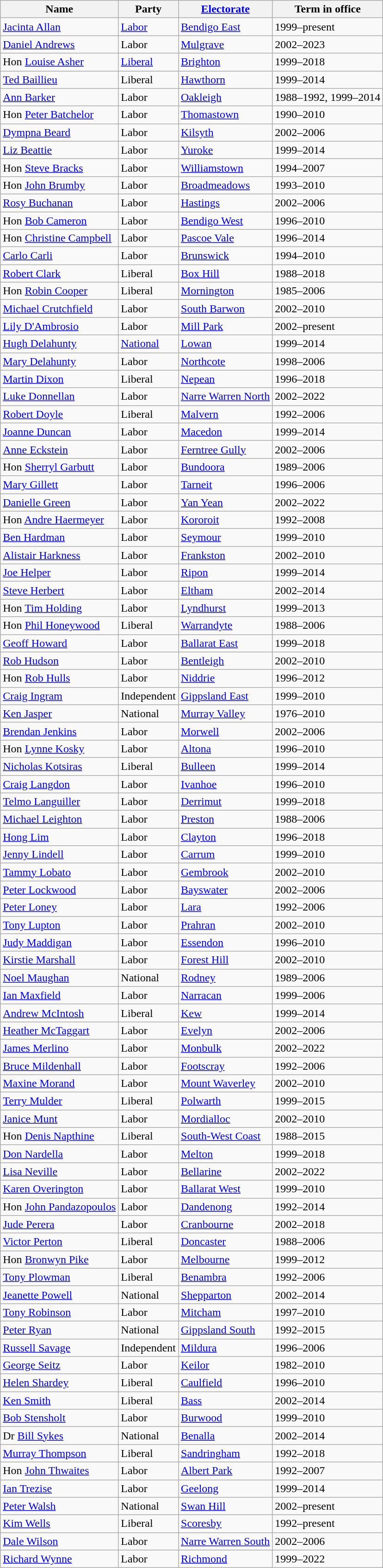<table class="wikitable sortable">
<tr>
<th><strong>Name</strong></th>
<th><strong>Party</strong></th>
<th><strong><a href='#'>Electorate</a></strong></th>
<th><strong>Term in office</strong></th>
</tr>
<tr>
<td><a href='#'>Jacinta Allan</a></td>
<td><a href='#'>Labor</a></td>
<td><a href='#'>Bendigo East</a></td>
<td>1999–present</td>
</tr>
<tr>
<td><a href='#'>Daniel Andrews</a></td>
<td>Labor</td>
<td><a href='#'>Mulgrave</a></td>
<td>2002–2023</td>
</tr>
<tr>
<td>Hon <a href='#'>Louise Asher</a></td>
<td><a href='#'>Liberal</a></td>
<td><a href='#'>Brighton</a></td>
<td>1999–2018</td>
</tr>
<tr>
<td><a href='#'>Ted Baillieu</a></td>
<td>Liberal</td>
<td><a href='#'>Hawthorn</a></td>
<td>1999–2014</td>
</tr>
<tr>
<td><a href='#'>Ann Barker</a></td>
<td>Labor</td>
<td><a href='#'>Oakleigh</a></td>
<td>1988–1992, 1999–2014</td>
</tr>
<tr>
<td>Hon <a href='#'>Peter Batchelor</a></td>
<td>Labor</td>
<td><a href='#'>Thomastown</a></td>
<td>1990–2010</td>
</tr>
<tr>
<td><a href='#'>Dympna Beard</a></td>
<td>Labor</td>
<td><a href='#'>Kilsyth</a></td>
<td>2002–2006</td>
</tr>
<tr>
<td><a href='#'>Liz Beattie</a></td>
<td>Labor</td>
<td><a href='#'>Yuroke</a></td>
<td>1999–2014</td>
</tr>
<tr>
<td>Hon <a href='#'>Steve Bracks</a></td>
<td>Labor</td>
<td><a href='#'>Williamstown</a></td>
<td>1994–2007</td>
</tr>
<tr>
<td>Hon <a href='#'>John Brumby</a></td>
<td>Labor</td>
<td><a href='#'>Broadmeadows</a></td>
<td>1993–2010</td>
</tr>
<tr>
<td><a href='#'>Rosy Buchanan</a></td>
<td>Labor</td>
<td><a href='#'>Hastings</a></td>
<td>2002–2006</td>
</tr>
<tr>
<td>Hon <a href='#'>Bob Cameron</a></td>
<td>Labor</td>
<td><a href='#'>Bendigo West</a></td>
<td>1996–2010</td>
</tr>
<tr>
<td>Hon <a href='#'>Christine Campbell</a></td>
<td>Labor</td>
<td><a href='#'>Pascoe Vale</a></td>
<td>1996–2014</td>
</tr>
<tr>
<td><a href='#'>Carlo Carli</a></td>
<td>Labor</td>
<td><a href='#'>Brunswick</a></td>
<td>1994–2010</td>
</tr>
<tr>
<td><a href='#'>Robert Clark</a></td>
<td>Liberal</td>
<td><a href='#'>Box Hill</a></td>
<td>1988–2018</td>
</tr>
<tr>
<td>Hon <a href='#'>Robin Cooper</a></td>
<td>Liberal</td>
<td><a href='#'>Mornington</a></td>
<td>1985–2006</td>
</tr>
<tr>
<td><a href='#'>Michael Crutchfield</a></td>
<td>Labor</td>
<td><a href='#'>South Barwon</a></td>
<td>2002–2010</td>
</tr>
<tr>
<td><a href='#'>Lily D'Ambrosio</a></td>
<td>Labor</td>
<td><a href='#'>Mill Park</a></td>
<td>2002–present</td>
</tr>
<tr>
<td><a href='#'>Hugh Delahunty</a></td>
<td><a href='#'>National</a></td>
<td><a href='#'>Lowan</a></td>
<td>1999–2014</td>
</tr>
<tr>
<td><a href='#'>Mary Delahunty</a></td>
<td>Labor</td>
<td><a href='#'>Northcote</a></td>
<td>1998–2006</td>
</tr>
<tr>
<td><a href='#'>Martin Dixon</a></td>
<td>Liberal</td>
<td><a href='#'>Nepean</a></td>
<td>1996–2018</td>
</tr>
<tr>
<td><a href='#'>Luke Donnellan</a></td>
<td>Labor</td>
<td><a href='#'>Narre Warren North</a></td>
<td>2002–2022</td>
</tr>
<tr>
<td><a href='#'>Robert Doyle</a></td>
<td>Liberal</td>
<td><a href='#'>Malvern</a></td>
<td>1992–2006</td>
</tr>
<tr>
<td><a href='#'>Joanne Duncan</a></td>
<td>Labor</td>
<td><a href='#'>Macedon</a></td>
<td>1999–2014</td>
</tr>
<tr>
<td><a href='#'>Anne Eckstein</a></td>
<td>Labor</td>
<td><a href='#'>Ferntree Gully</a></td>
<td>2002–2006</td>
</tr>
<tr>
<td>Hon <a href='#'>Sherryl Garbutt</a></td>
<td>Labor</td>
<td><a href='#'>Bundoora</a></td>
<td>1989–2006</td>
</tr>
<tr>
<td><a href='#'>Mary Gillett</a></td>
<td>Labor</td>
<td><a href='#'>Tarneit</a></td>
<td>1996–2006</td>
</tr>
<tr>
<td><a href='#'>Danielle Green</a></td>
<td>Labor</td>
<td><a href='#'>Yan Yean</a></td>
<td>2002–2022</td>
</tr>
<tr>
<td>Hon <a href='#'>Andre Haermeyer</a></td>
<td>Labor</td>
<td><a href='#'>Kororoit</a></td>
<td>1992–2008</td>
</tr>
<tr>
<td><a href='#'>Ben Hardman</a></td>
<td>Labor</td>
<td><a href='#'>Seymour</a></td>
<td>1999–2010</td>
</tr>
<tr>
<td><a href='#'>Alistair Harkness</a></td>
<td>Labor</td>
<td><a href='#'>Frankston</a></td>
<td>2002–2010</td>
</tr>
<tr>
<td><a href='#'>Joe Helper</a></td>
<td>Labor</td>
<td><a href='#'>Ripon</a></td>
<td>1999–2014</td>
</tr>
<tr>
<td><a href='#'>Steve Herbert</a></td>
<td>Labor</td>
<td><a href='#'>Eltham</a></td>
<td>2002–2014</td>
</tr>
<tr>
<td>Hon <a href='#'>Tim Holding</a></td>
<td>Labor</td>
<td><a href='#'>Lyndhurst</a></td>
<td>1999–2013</td>
</tr>
<tr>
<td>Hon <a href='#'>Phil Honeywood</a></td>
<td>Liberal</td>
<td><a href='#'>Warrandyte</a></td>
<td>1988–2006</td>
</tr>
<tr>
<td><a href='#'>Geoff Howard</a></td>
<td>Labor</td>
<td><a href='#'>Ballarat East</a></td>
<td>1999–2018</td>
</tr>
<tr>
<td><a href='#'>Rob Hudson</a></td>
<td>Labor</td>
<td><a href='#'>Bentleigh</a></td>
<td>2002–2010</td>
</tr>
<tr>
<td>Hon <a href='#'>Rob Hulls</a></td>
<td>Labor</td>
<td><a href='#'>Niddrie</a></td>
<td>1996–2012</td>
</tr>
<tr>
<td><a href='#'>Craig Ingram</a></td>
<td>Independent</td>
<td><a href='#'>Gippsland East</a></td>
<td>1999–2010</td>
</tr>
<tr>
<td><a href='#'>Ken Jasper</a></td>
<td>National</td>
<td><a href='#'>Murray Valley</a></td>
<td>1976–2010</td>
</tr>
<tr>
<td><a href='#'>Brendan Jenkins</a></td>
<td>Labor</td>
<td><a href='#'>Morwell</a></td>
<td>2002–2006</td>
</tr>
<tr>
<td>Hon <a href='#'>Lynne Kosky</a></td>
<td>Labor</td>
<td><a href='#'>Altona</a></td>
<td>1996–2010</td>
</tr>
<tr>
<td><a href='#'>Nicholas Kotsiras</a></td>
<td>Liberal</td>
<td><a href='#'>Bulleen</a></td>
<td>1999–2014</td>
</tr>
<tr>
<td><a href='#'>Craig Langdon</a></td>
<td>Labor</td>
<td><a href='#'>Ivanhoe</a></td>
<td>1996–2010</td>
</tr>
<tr>
<td><a href='#'>Telmo Languiller</a></td>
<td>Labor</td>
<td><a href='#'>Derrimut</a></td>
<td>1999–2018</td>
</tr>
<tr>
<td><a href='#'>Michael Leighton</a></td>
<td>Labor</td>
<td><a href='#'>Preston</a></td>
<td>1988–2006</td>
</tr>
<tr>
<td><a href='#'>Hong Lim</a></td>
<td>Labor</td>
<td><a href='#'>Clayton</a></td>
<td>1996–2018</td>
</tr>
<tr>
<td><a href='#'>Jenny Lindell</a></td>
<td>Labor</td>
<td><a href='#'>Carrum</a></td>
<td>1999–2010</td>
</tr>
<tr>
<td><a href='#'>Tammy Lobato</a></td>
<td>Labor</td>
<td><a href='#'>Gembrook</a></td>
<td>2002–2010</td>
</tr>
<tr>
<td><a href='#'>Peter Lockwood</a></td>
<td>Labor</td>
<td><a href='#'>Bayswater</a></td>
<td>2002–2006</td>
</tr>
<tr>
<td><a href='#'>Peter Loney</a></td>
<td>Labor</td>
<td><a href='#'>Lara</a></td>
<td>1992–2006</td>
</tr>
<tr>
<td><a href='#'>Tony Lupton</a></td>
<td>Labor</td>
<td><a href='#'>Prahran</a></td>
<td>2002–2010</td>
</tr>
<tr>
<td><a href='#'>Judy Maddigan</a></td>
<td>Labor</td>
<td><a href='#'>Essendon</a></td>
<td>1996–2010</td>
</tr>
<tr>
<td><a href='#'>Kirstie Marshall</a></td>
<td>Labor</td>
<td><a href='#'>Forest Hill</a></td>
<td>2002–2010</td>
</tr>
<tr>
<td><a href='#'>Noel Maughan</a></td>
<td>National</td>
<td><a href='#'>Rodney</a></td>
<td>1989–2006</td>
</tr>
<tr>
<td><a href='#'>Ian Maxfield</a></td>
<td>Labor</td>
<td><a href='#'>Narracan</a></td>
<td>1999–2006</td>
</tr>
<tr>
<td><a href='#'>Andrew McIntosh</a></td>
<td>Liberal</td>
<td><a href='#'>Kew</a></td>
<td>1999–2014</td>
</tr>
<tr>
<td><a href='#'>Heather McTaggart</a></td>
<td>Labor</td>
<td><a href='#'>Evelyn</a></td>
<td>2002–2006</td>
</tr>
<tr>
<td><a href='#'>James Merlino</a></td>
<td>Labor</td>
<td><a href='#'>Monbulk</a></td>
<td>2002–2022</td>
</tr>
<tr>
<td><a href='#'>Bruce Mildenhall</a></td>
<td>Labor</td>
<td><a href='#'>Footscray</a></td>
<td>1992–2006</td>
</tr>
<tr>
<td><a href='#'>Maxine Morand</a></td>
<td>Labor</td>
<td><a href='#'>Mount Waverley</a></td>
<td>2002–2010</td>
</tr>
<tr>
<td><a href='#'>Terry Mulder</a></td>
<td>Liberal</td>
<td><a href='#'>Polwarth</a></td>
<td>1999–2015</td>
</tr>
<tr>
<td><a href='#'>Janice Munt</a></td>
<td>Labor</td>
<td><a href='#'>Mordialloc</a></td>
<td>2002–2010</td>
</tr>
<tr>
<td>Hon <a href='#'>Denis Napthine</a></td>
<td>Liberal</td>
<td><a href='#'>South-West Coast</a></td>
<td>1988–2015</td>
</tr>
<tr>
<td><a href='#'>Don Nardella</a></td>
<td>Labor</td>
<td><a href='#'>Melton</a></td>
<td>1999–2018</td>
</tr>
<tr>
<td><a href='#'>Lisa Neville</a></td>
<td>Labor</td>
<td><a href='#'>Bellarine</a></td>
<td>2002–2022</td>
</tr>
<tr>
<td><a href='#'>Karen Overington</a></td>
<td>Labor</td>
<td><a href='#'>Ballarat West</a></td>
<td>1999–2010</td>
</tr>
<tr>
<td>Hon <a href='#'>John Pandazopoulos</a></td>
<td>Labor</td>
<td><a href='#'>Dandenong</a></td>
<td>1992–2014</td>
</tr>
<tr>
<td><a href='#'>Jude Perera</a></td>
<td>Labor</td>
<td><a href='#'>Cranbourne</a></td>
<td>2002–2018</td>
</tr>
<tr>
<td><a href='#'>Victor Perton</a></td>
<td>Liberal</td>
<td><a href='#'>Doncaster</a></td>
<td>1988–2006</td>
</tr>
<tr>
<td>Hon <a href='#'>Bronwyn Pike</a></td>
<td>Labor</td>
<td><a href='#'>Melbourne</a></td>
<td>1999–2012</td>
</tr>
<tr>
<td><a href='#'>Tony Plowman</a></td>
<td>Liberal</td>
<td><a href='#'>Benambra</a></td>
<td>1992–2006</td>
</tr>
<tr>
<td><a href='#'>Jeanette Powell</a></td>
<td>National</td>
<td><a href='#'>Shepparton</a></td>
<td>2002–2014</td>
</tr>
<tr>
<td><a href='#'>Tony Robinson</a></td>
<td>Labor</td>
<td><a href='#'>Mitcham</a></td>
<td>1997–2010</td>
</tr>
<tr>
<td><a href='#'>Peter Ryan</a></td>
<td>National</td>
<td><a href='#'>Gippsland South</a></td>
<td>1992–2015</td>
</tr>
<tr>
<td><a href='#'>Russell Savage</a></td>
<td>Independent</td>
<td><a href='#'>Mildura</a></td>
<td>1996–2006</td>
</tr>
<tr>
<td><a href='#'>George Seitz</a></td>
<td>Labor</td>
<td><a href='#'>Keilor</a></td>
<td>1982–2010</td>
</tr>
<tr>
<td><a href='#'>Helen Shardey</a></td>
<td>Liberal</td>
<td><a href='#'>Caulfield</a></td>
<td>1996–2010</td>
</tr>
<tr>
<td><a href='#'>Ken Smith</a></td>
<td>Liberal</td>
<td><a href='#'>Bass</a></td>
<td>2002–2014</td>
</tr>
<tr>
<td><a href='#'>Bob Stensholt</a></td>
<td>Labor</td>
<td><a href='#'>Burwood</a></td>
<td>1999–2010</td>
</tr>
<tr>
<td>Dr <a href='#'>Bill Sykes</a></td>
<td>National</td>
<td><a href='#'>Benalla</a></td>
<td>2002–2014</td>
</tr>
<tr>
<td><a href='#'>Murray Thompson</a></td>
<td>Liberal</td>
<td><a href='#'>Sandringham</a></td>
<td>1992–2018</td>
</tr>
<tr>
<td>Hon <a href='#'>John Thwaites</a></td>
<td>Labor</td>
<td><a href='#'>Albert Park</a></td>
<td>1992–2007</td>
</tr>
<tr>
<td><a href='#'>Ian Trezise</a></td>
<td>Labor</td>
<td><a href='#'>Geelong</a></td>
<td>1999–2014</td>
</tr>
<tr>
<td><a href='#'>Peter Walsh</a></td>
<td>National</td>
<td><a href='#'>Swan Hill</a></td>
<td>2002–present</td>
</tr>
<tr>
<td><a href='#'>Kim Wells</a></td>
<td>Liberal</td>
<td><a href='#'>Scoresby</a></td>
<td>1992–present</td>
</tr>
<tr>
<td><a href='#'>Dale Wilson</a></td>
<td>Labor</td>
<td><a href='#'>Narre Warren South</a></td>
<td>2002–2006</td>
</tr>
<tr>
<td><a href='#'>Richard Wynne</a></td>
<td>Labor</td>
<td><a href='#'>Richmond</a></td>
<td>1999–2022</td>
</tr>
</table>
